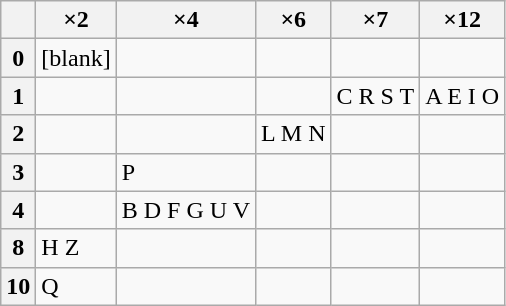<table class="wikitable floatright">
<tr>
<th></th>
<th>×2</th>
<th>×4</th>
<th>×6</th>
<th>×7</th>
<th>×12</th>
</tr>
<tr>
<th>0</th>
<td>[blank]</td>
<td></td>
<td></td>
<td></td>
<td></td>
</tr>
<tr>
<th>1</th>
<td></td>
<td></td>
<td></td>
<td>C R S T</td>
<td>A E I O</td>
</tr>
<tr>
<th>2</th>
<td></td>
<td></td>
<td>L M N</td>
<td></td>
<td></td>
</tr>
<tr>
<th>3</th>
<td></td>
<td>P</td>
<td></td>
<td></td>
<td></td>
</tr>
<tr>
<th>4</th>
<td></td>
<td>B D F G U V</td>
<td></td>
<td></td>
<td></td>
</tr>
<tr>
<th>8</th>
<td>H Z</td>
<td></td>
<td></td>
<td></td>
<td></td>
</tr>
<tr>
<th>10</th>
<td>Q</td>
<td></td>
<td></td>
<td></td>
<td></td>
</tr>
</table>
